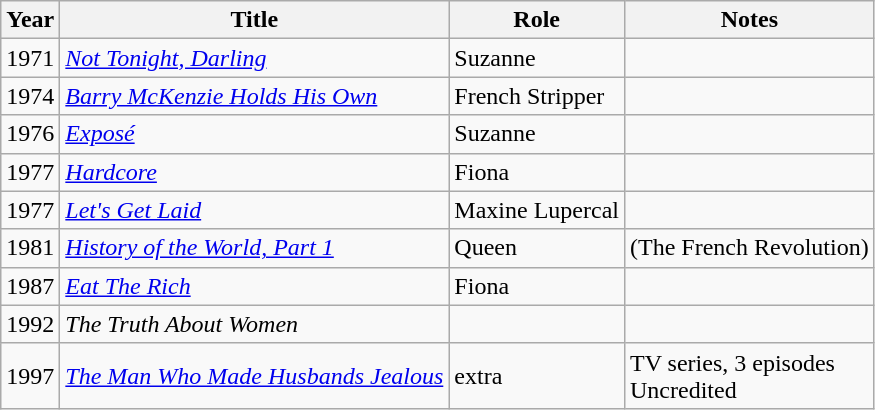<table class="wikitable">
<tr>
<th>Year</th>
<th>Title</th>
<th>Role</th>
<th class="unsortable">Notes</th>
</tr>
<tr>
<td>1971</td>
<td><em><a href='#'>Not Tonight, Darling</a></em></td>
<td>Suzanne</td>
<td></td>
</tr>
<tr>
<td>1974</td>
<td><em><a href='#'>Barry McKenzie Holds His Own</a></em></td>
<td>French Stripper</td>
<td></td>
</tr>
<tr>
<td>1976</td>
<td><em><a href='#'>Exposé</a></em></td>
<td>Suzanne</td>
<td></td>
</tr>
<tr>
<td>1977</td>
<td><em><a href='#'>Hardcore</a></em></td>
<td>Fiona</td>
<td></td>
</tr>
<tr>
<td>1977</td>
<td><em><a href='#'>Let's Get Laid</a></em></td>
<td>Maxine Lupercal</td>
<td></td>
</tr>
<tr>
<td>1981</td>
<td><em><a href='#'>History of the World, Part 1</a></em></td>
<td>Queen</td>
<td>(The French Revolution)</td>
</tr>
<tr>
<td>1987</td>
<td><em><a href='#'>Eat The Rich</a></em></td>
<td>Fiona</td>
<td></td>
</tr>
<tr>
<td>1992</td>
<td><em>The Truth About Women</em></td>
<td></td>
<td></td>
</tr>
<tr>
<td>1997</td>
<td><em><a href='#'>The Man Who Made Husbands Jealous</a></em></td>
<td>extra</td>
<td>TV series, 3 episodes<br>Uncredited</td>
</tr>
</table>
